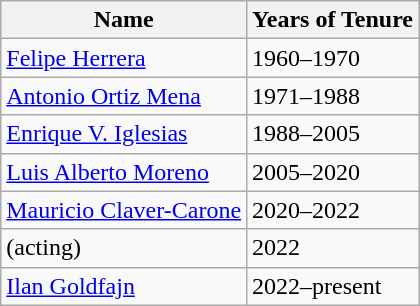<table class="wikitable">
<tr>
<th>Name</th>
<th>Years of Tenure</th>
</tr>
<tr>
<td> <a href='#'>Felipe Herrera</a></td>
<td>1960–1970</td>
</tr>
<tr>
<td> <a href='#'>Antonio Ortiz Mena</a></td>
<td>1971–1988</td>
</tr>
<tr>
<td> <a href='#'>Enrique V. Iglesias</a></td>
<td>1988–2005</td>
</tr>
<tr>
<td> <a href='#'>Luis Alberto Moreno</a></td>
<td>2005–2020</td>
</tr>
<tr>
<td> <a href='#'>Mauricio Claver-Carone</a></td>
<td>2020–2022</td>
</tr>
<tr>
<td>  (acting)</td>
<td>2022</td>
</tr>
<tr>
<td> <a href='#'>Ilan Goldfajn</a></td>
<td>2022–present</td>
</tr>
</table>
